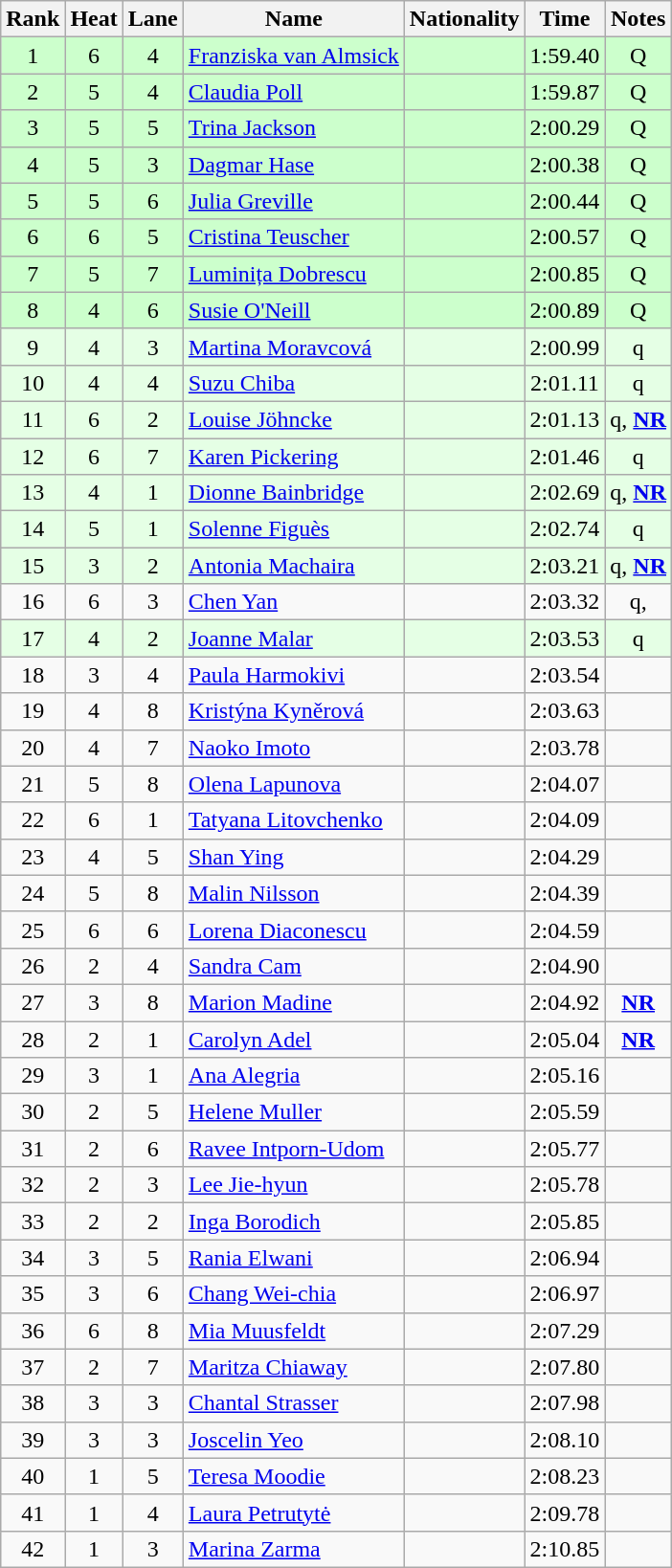<table class="wikitable sortable" style="text-align:center">
<tr>
<th>Rank</th>
<th>Heat</th>
<th>Lane</th>
<th>Name</th>
<th>Nationality</th>
<th>Time</th>
<th>Notes</th>
</tr>
<tr bgcolor=#cfc>
<td>1</td>
<td>6</td>
<td>4</td>
<td align=left><a href='#'>Franziska van Almsick</a></td>
<td align=left></td>
<td>1:59.40</td>
<td>Q</td>
</tr>
<tr bgcolor=#cfc>
<td>2</td>
<td>5</td>
<td>4</td>
<td align=left><a href='#'>Claudia Poll</a></td>
<td align=left></td>
<td>1:59.87</td>
<td>Q</td>
</tr>
<tr bgcolor=#cfc>
<td>3</td>
<td>5</td>
<td>5</td>
<td align=left><a href='#'>Trina Jackson</a></td>
<td align=left></td>
<td>2:00.29</td>
<td>Q</td>
</tr>
<tr bgcolor=#cfc>
<td>4</td>
<td>5</td>
<td>3</td>
<td align=left><a href='#'>Dagmar Hase</a></td>
<td align=left></td>
<td>2:00.38</td>
<td>Q</td>
</tr>
<tr bgcolor=#cfc>
<td>5</td>
<td>5</td>
<td>6</td>
<td align=left><a href='#'>Julia Greville</a></td>
<td align=left></td>
<td>2:00.44</td>
<td>Q</td>
</tr>
<tr bgcolor=#cfc>
<td>6</td>
<td>6</td>
<td>5</td>
<td align=left><a href='#'>Cristina Teuscher</a></td>
<td align=left></td>
<td>2:00.57</td>
<td>Q</td>
</tr>
<tr bgcolor=#cfc>
<td>7</td>
<td>5</td>
<td>7</td>
<td align=left><a href='#'>Luminița Dobrescu</a></td>
<td align=left></td>
<td>2:00.85</td>
<td>Q</td>
</tr>
<tr bgcolor=#cfc>
<td>8</td>
<td>4</td>
<td>6</td>
<td align=left><a href='#'>Susie O'Neill</a></td>
<td align=left></td>
<td>2:00.89</td>
<td>Q</td>
</tr>
<tr bgcolor=e5ffe5>
<td>9</td>
<td>4</td>
<td>3</td>
<td align=left><a href='#'>Martina Moravcová</a></td>
<td align=left></td>
<td>2:00.99</td>
<td>q</td>
</tr>
<tr bgcolor=e5ffe5>
<td>10</td>
<td>4</td>
<td>4</td>
<td align=left><a href='#'>Suzu Chiba</a></td>
<td align=left></td>
<td>2:01.11</td>
<td>q</td>
</tr>
<tr bgcolor=e5ffe5>
<td>11</td>
<td>6</td>
<td>2</td>
<td align=left><a href='#'>Louise Jöhncke</a></td>
<td align=left></td>
<td>2:01.13</td>
<td>q, <strong><a href='#'>NR</a></strong></td>
</tr>
<tr bgcolor=e5ffe5>
<td>12</td>
<td>6</td>
<td>7</td>
<td align=left><a href='#'>Karen Pickering</a></td>
<td align=left></td>
<td>2:01.46</td>
<td>q</td>
</tr>
<tr bgcolor=e5ffe5>
<td>13</td>
<td>4</td>
<td>1</td>
<td align=left><a href='#'>Dionne Bainbridge</a></td>
<td align=left></td>
<td>2:02.69</td>
<td>q, <strong><a href='#'>NR</a></strong></td>
</tr>
<tr bgcolor=e5ffe5>
<td>14</td>
<td>5</td>
<td>1</td>
<td align=left><a href='#'>Solenne Figuès</a></td>
<td align=left></td>
<td>2:02.74</td>
<td>q</td>
</tr>
<tr bgcolor=e5ffe5>
<td>15</td>
<td>3</td>
<td>2</td>
<td align=left><a href='#'>Antonia Machaira</a></td>
<td align=left></td>
<td>2:03.21</td>
<td>q, <strong><a href='#'>NR</a></strong></td>
</tr>
<tr>
<td>16</td>
<td>6</td>
<td>3</td>
<td align=left><a href='#'>Chen Yan</a></td>
<td align=left></td>
<td>2:03.32</td>
<td>q, </td>
</tr>
<tr bgcolor=e5ffe5>
<td>17</td>
<td>4</td>
<td>2</td>
<td align=left><a href='#'>Joanne Malar</a></td>
<td align=left></td>
<td>2:03.53</td>
<td>q</td>
</tr>
<tr>
<td>18</td>
<td>3</td>
<td>4</td>
<td align=left><a href='#'>Paula Harmokivi</a></td>
<td align=left></td>
<td>2:03.54</td>
<td></td>
</tr>
<tr>
<td>19</td>
<td>4</td>
<td>8</td>
<td align=left><a href='#'>Kristýna Kyněrová</a></td>
<td align=left></td>
<td>2:03.63</td>
<td></td>
</tr>
<tr>
<td>20</td>
<td>4</td>
<td>7</td>
<td align=left><a href='#'>Naoko Imoto</a></td>
<td align=left></td>
<td>2:03.78</td>
<td></td>
</tr>
<tr>
<td>21</td>
<td>5</td>
<td>8</td>
<td align=left><a href='#'>Olena Lapunova</a></td>
<td align=left></td>
<td>2:04.07</td>
<td></td>
</tr>
<tr>
<td>22</td>
<td>6</td>
<td>1</td>
<td align=left><a href='#'>Tatyana Litovchenko</a></td>
<td align=left></td>
<td>2:04.09</td>
<td></td>
</tr>
<tr>
<td>23</td>
<td>4</td>
<td>5</td>
<td align=left><a href='#'>Shan Ying</a></td>
<td align=left></td>
<td>2:04.29</td>
<td></td>
</tr>
<tr>
<td>24</td>
<td>5</td>
<td>8</td>
<td align=left><a href='#'>Malin Nilsson</a></td>
<td align=left></td>
<td>2:04.39</td>
<td></td>
</tr>
<tr>
<td>25</td>
<td>6</td>
<td>6</td>
<td align=left><a href='#'>Lorena Diaconescu</a></td>
<td align=left></td>
<td>2:04.59</td>
<td></td>
</tr>
<tr>
<td>26</td>
<td>2</td>
<td>4</td>
<td align=left><a href='#'>Sandra Cam</a></td>
<td align=left></td>
<td>2:04.90</td>
<td></td>
</tr>
<tr>
<td>27</td>
<td>3</td>
<td>8</td>
<td align=left><a href='#'>Marion Madine</a></td>
<td align=left></td>
<td>2:04.92</td>
<td><strong><a href='#'>NR</a></strong></td>
</tr>
<tr>
<td>28</td>
<td>2</td>
<td>1</td>
<td align=left><a href='#'>Carolyn Adel</a></td>
<td align=left></td>
<td>2:05.04</td>
<td><strong><a href='#'>NR</a></strong></td>
</tr>
<tr>
<td>29</td>
<td>3</td>
<td>1</td>
<td align=left><a href='#'>Ana Alegria</a></td>
<td align=left></td>
<td>2:05.16</td>
<td></td>
</tr>
<tr>
<td>30</td>
<td>2</td>
<td>5</td>
<td align=left><a href='#'>Helene Muller</a></td>
<td align=left></td>
<td>2:05.59</td>
<td></td>
</tr>
<tr>
<td>31</td>
<td>2</td>
<td>6</td>
<td align=left><a href='#'>Ravee Intporn-Udom</a></td>
<td align=left></td>
<td>2:05.77</td>
<td></td>
</tr>
<tr>
<td>32</td>
<td>2</td>
<td>3</td>
<td align=left><a href='#'>Lee Jie-hyun</a></td>
<td align=left></td>
<td>2:05.78</td>
<td></td>
</tr>
<tr>
<td>33</td>
<td>2</td>
<td>2</td>
<td align=left><a href='#'>Inga Borodich</a></td>
<td align=left></td>
<td>2:05.85</td>
<td></td>
</tr>
<tr>
<td>34</td>
<td>3</td>
<td>5</td>
<td align=left><a href='#'>Rania Elwani</a></td>
<td align=left></td>
<td>2:06.94</td>
<td></td>
</tr>
<tr>
<td>35</td>
<td>3</td>
<td>6</td>
<td align=left><a href='#'>Chang Wei-chia</a></td>
<td align=left></td>
<td>2:06.97</td>
<td></td>
</tr>
<tr>
<td>36</td>
<td>6</td>
<td>8</td>
<td align=left><a href='#'>Mia Muusfeldt</a></td>
<td align=left></td>
<td>2:07.29</td>
<td></td>
</tr>
<tr>
<td>37</td>
<td>2</td>
<td>7</td>
<td align=left><a href='#'>Maritza Chiaway</a></td>
<td align=left></td>
<td>2:07.80</td>
<td></td>
</tr>
<tr>
<td>38</td>
<td>3</td>
<td>3</td>
<td align=left><a href='#'>Chantal Strasser</a></td>
<td align=left></td>
<td>2:07.98</td>
<td></td>
</tr>
<tr>
<td>39</td>
<td>3</td>
<td>3</td>
<td align=left><a href='#'>Joscelin Yeo</a></td>
<td align=left></td>
<td>2:08.10</td>
<td></td>
</tr>
<tr>
<td>40</td>
<td>1</td>
<td>5</td>
<td align=left><a href='#'>Teresa Moodie</a></td>
<td align=left></td>
<td>2:08.23</td>
<td></td>
</tr>
<tr>
<td>41</td>
<td>1</td>
<td>4</td>
<td align=left><a href='#'>Laura Petrutytė</a></td>
<td align=left></td>
<td>2:09.78</td>
<td></td>
</tr>
<tr>
<td>42</td>
<td>1</td>
<td>3</td>
<td align=left><a href='#'>Marina Zarma</a></td>
<td align=left></td>
<td>2:10.85</td>
<td></td>
</tr>
</table>
